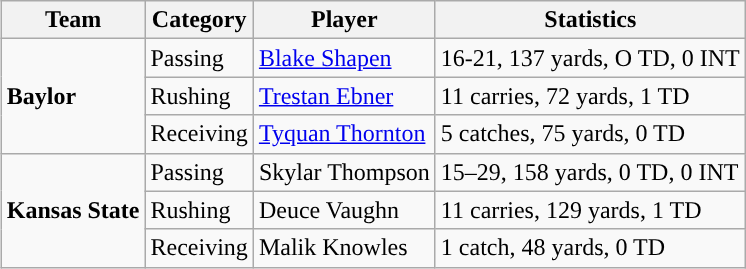<table class="wikitable" style="float: right;">
<tr>
<th>Team</th>
<th>Category</th>
<th>Player</th>
<th>Statistics</th>
</tr>
<tr>
<td rowspan=3><strong>Baylor</strong></td>
<td>Passing</td>
<td><a href='#'>Blake Shapen</a></td>
<td>16-21, 137 yards, O TD, 0 INT</td>
</tr>
<tr>
<td>Rushing</td>
<td><a href='#'>Trestan Ebner</a></td>
<td>11 carries, 72 yards, 1 TD</td>
</tr>
<tr>
<td>Receiving</td>
<td><a href='#'>Tyquan Thornton</a></td>
<td>5 catches, 75 yards, 0 TD</td>
</tr>
<tr>
<td rowspan=3><strong>Kansas State</strong></td>
<td>Passing</td>
<td>Skylar Thompson</td>
<td>15–29, 158 yards, 0 TD, 0 INT</td>
</tr>
<tr>
<td>Rushing</td>
<td>Deuce Vaughn</td>
<td>11 carries, 129 yards, 1 TD</td>
</tr>
<tr>
<td>Receiving</td>
<td>Malik Knowles</td>
<td>1 catch, 48 yards, 0 TD</td>
</tr>
</table>
